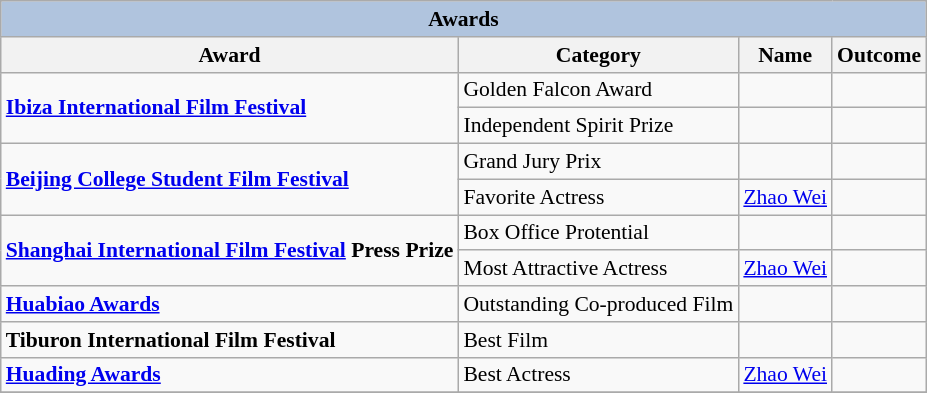<table class="wikitable" style="font-size:90%;">
<tr>
<th colspan="4" style="background:LightSteelBlue;">Awards</th>
</tr>
<tr>
<th>Award</th>
<th>Category</th>
<th>Name</th>
<th>Outcome</th>
</tr>
<tr>
<td rowspan=2><strong><a href='#'>Ibiza International Film Festival</a></strong></td>
<td>Golden Falcon Award</td>
<td></td>
<td></td>
</tr>
<tr>
<td>Independent Spirit Prize</td>
<td></td>
<td></td>
</tr>
<tr>
<td rowspan=2><strong><a href='#'>Beijing College Student Film Festival</a></strong></td>
<td>Grand Jury Prix</td>
<td></td>
<td></td>
</tr>
<tr>
<td>Favorite Actress</td>
<td><a href='#'>Zhao Wei</a></td>
<td></td>
</tr>
<tr>
<td rowspan=2><strong><a href='#'>Shanghai International Film Festival</a> Press Prize</strong></td>
<td>Box Office Protential</td>
<td></td>
<td></td>
</tr>
<tr>
<td>Most Attractive Actress</td>
<td><a href='#'>Zhao Wei</a></td>
<td></td>
</tr>
<tr>
<td><strong><a href='#'>Huabiao Awards</a></strong></td>
<td>Outstanding Co-produced Film</td>
<td></td>
<td></td>
</tr>
<tr>
<td><strong>Tiburon International Film Festival</strong></td>
<td>Best Film</td>
<td></td>
<td></td>
</tr>
<tr>
<td><strong><a href='#'>Huading Awards</a></strong></td>
<td>Best Actress</td>
<td><a href='#'>Zhao Wei</a></td>
<td></td>
</tr>
<tr>
</tr>
</table>
